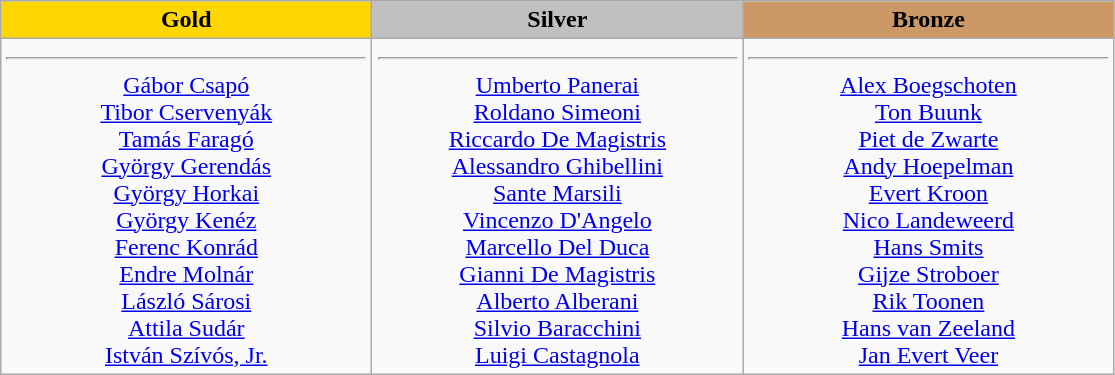<table class="wikitable">
<tr align="center">
<td style="width: 15em" bgcolor="gold"><strong>Gold</strong></td>
<td style="width: 15em" bgcolor="silver"><strong>Silver</strong></td>
<td style="width: 15em" bgcolor="CC9966"><strong>Bronze</strong></td>
</tr>
<tr valign="top" align="center">
<td><hr><a href='#'>Gábor Csapó</a><br><a href='#'>Tibor Cservenyák</a><br><a href='#'>Tamás Faragó</a><br><a href='#'>György Gerendás</a><br><a href='#'>György Horkai</a><br><a href='#'>György Kenéz</a><br><a href='#'>Ferenc Konrád</a><br><a href='#'>Endre Molnár</a><br><a href='#'>László Sárosi</a><br><a href='#'>Attila Sudár</a><br><a href='#'>István Szívós, Jr.</a></td>
<td><hr><a href='#'>Umberto Panerai</a><br><a href='#'>Roldano Simeoni</a><br><a href='#'>Riccardo De Magistris</a><br><a href='#'>Alessandro Ghibellini</a><br><a href='#'>Sante Marsili</a><br><a href='#'>Vincenzo D'Angelo</a><br><a href='#'>Marcello Del Duca</a><br><a href='#'>Gianni De Magistris</a><br><a href='#'>Alberto Alberani</a><br><a href='#'>Silvio Baracchini</a><br><a href='#'>Luigi Castagnola</a></td>
<td><hr><a href='#'>Alex Boegschoten</a><br><a href='#'>Ton Buunk</a><br><a href='#'>Piet de Zwarte</a><br><a href='#'>Andy Hoepelman</a><br><a href='#'>Evert Kroon</a><br><a href='#'>Nico Landeweerd</a><br><a href='#'>Hans Smits</a><br><a href='#'>Gijze Stroboer</a><br><a href='#'>Rik Toonen</a><br><a href='#'>Hans van Zeeland</a><br><a href='#'>Jan Evert Veer</a></td>
</tr>
</table>
